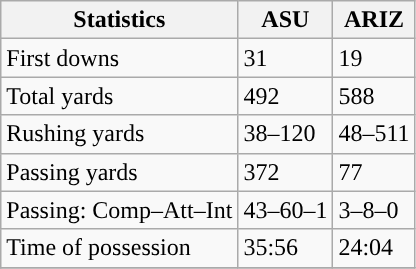<table class="wikitable" style="float: left;">
<tr>
<th>Statistics</th>
<th>ASU</th>
<th>ARIZ</th>
</tr>
<tr>
<td>First downs</td>
<td>31</td>
<td>19</td>
</tr>
<tr>
<td>Total yards</td>
<td>492</td>
<td>588</td>
</tr>
<tr>
<td>Rushing yards</td>
<td>38–120</td>
<td>48–511</td>
</tr>
<tr>
<td>Passing yards</td>
<td>372</td>
<td>77</td>
</tr>
<tr>
<td>Passing: Comp–Att–Int</td>
<td>43–60–1</td>
<td>3–8–0</td>
</tr>
<tr>
<td>Time of possession</td>
<td>35:56</td>
<td>24:04</td>
</tr>
<tr>
</tr>
</table>
